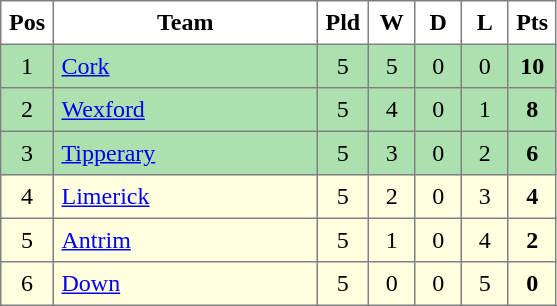<table style="border-collapse:collapse" border="1" cellspacing="0" cellpadding="5">
<tr>
<th>Pos</th>
<th width="165">Team</th>
<th width="20">Pld</th>
<th width="20">W</th>
<th width="20">D</th>
<th width="20">L</th>
<th width="20">Pts</th>
</tr>
<tr align="center" style="background:#ACE1AF;">
<td>1</td>
<td style="text-align:left;"> <a href='#'>Cork</a></td>
<td>5</td>
<td>5</td>
<td>0</td>
<td>0</td>
<td><strong>10</strong></td>
</tr>
<tr align="center" style="background:#ACE1AF;">
<td>2</td>
<td style="text-align:left;"> <a href='#'>Wexford</a></td>
<td>5</td>
<td>4</td>
<td>0</td>
<td>1</td>
<td><strong>8</strong></td>
</tr>
<tr align="center" style="background:#ACE1AF;">
<td>3</td>
<td style="text-align:left;"> <a href='#'>Tipperary</a></td>
<td>5</td>
<td>3</td>
<td>0</td>
<td>2</td>
<td><strong>6</strong></td>
</tr>
<tr align="center" style="background:#FFFFE0;">
<td>4</td>
<td style="text-align:left;"> <a href='#'>Limerick</a></td>
<td>5</td>
<td>2</td>
<td>0</td>
<td>3</td>
<td><strong>4</strong></td>
</tr>
<tr align="center" style="background:#FFFFE0;">
<td>5</td>
<td style="text-align:left;"> <a href='#'>Antrim</a></td>
<td>5</td>
<td>1</td>
<td>0</td>
<td>4</td>
<td><strong>2</strong></td>
</tr>
<tr align="center" style="background:#FFFFE0;">
<td>6</td>
<td style="text-align:left;"> <a href='#'>Down</a></td>
<td>5</td>
<td>0</td>
<td>0</td>
<td>5</td>
<td><strong>0</strong></td>
</tr>
</table>
